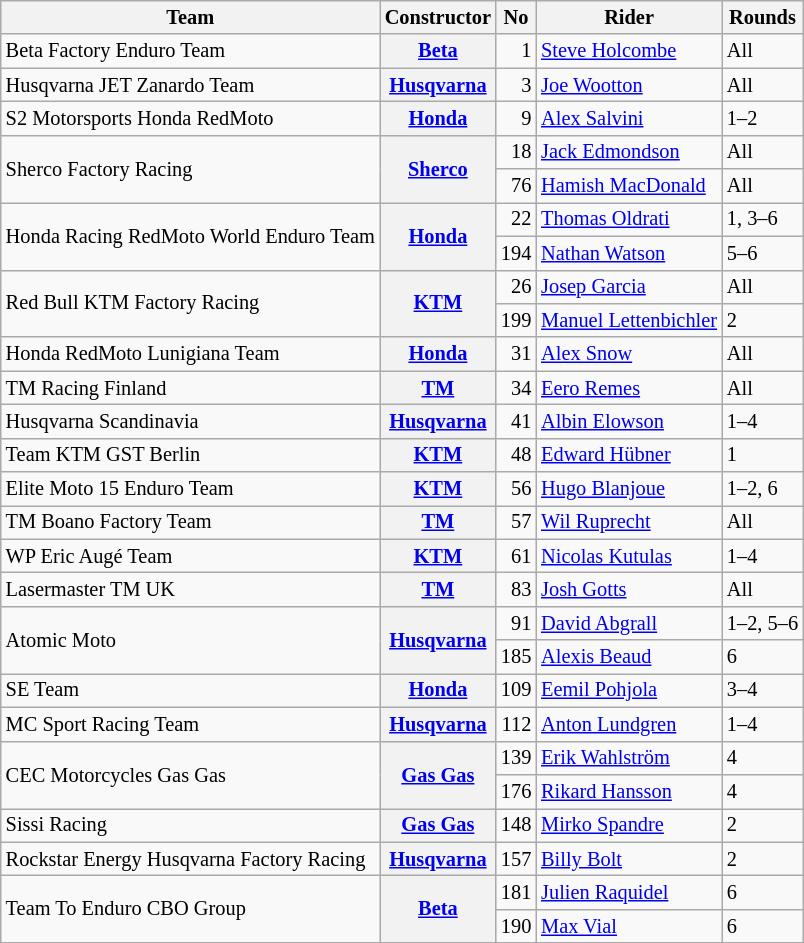<table class="wikitable" style="font-size: 85%;">
<tr>
<th>Team</th>
<th>Constructor</th>
<th>No</th>
<th>Rider</th>
<th>Rounds</th>
</tr>
<tr>
<td>Beta Factory Enduro Team</td>
<th><a href='#'>Beta</a></th>
<td align="right">1</td>
<td> <a href='#'>Steve Holcombe</a></td>
<td>All</td>
</tr>
<tr>
<td>Husqvarna JET Zanardo Team</td>
<th><a href='#'>Husqvarna</a></th>
<td align="right">3</td>
<td> <a href='#'>Joe Wootton</a></td>
<td>All</td>
</tr>
<tr>
<td>S2 Motorsports Honda RedMoto</td>
<th><a href='#'>Honda</a></th>
<td align="right">9</td>
<td> <a href='#'>Alex Salvini</a></td>
<td>1–2</td>
</tr>
<tr>
<td rowspan=2>Sherco Factory Racing</td>
<th rowspan=2><a href='#'>Sherco</a></th>
<td align="right">18</td>
<td> <a href='#'>Jack Edmondson</a></td>
<td>All</td>
</tr>
<tr>
<td align="right">76</td>
<td> <a href='#'>Hamish MacDonald</a></td>
<td>All</td>
</tr>
<tr>
<td rowspan=2>Honda Racing RedMoto World Enduro Team</td>
<th rowspan=2><a href='#'>Honda</a></th>
<td align="right">22</td>
<td> <a href='#'>Thomas Oldrati</a></td>
<td>1, 3–6</td>
</tr>
<tr>
<td align="right">194</td>
<td> <a href='#'>Nathan Watson</a></td>
<td>5–6</td>
</tr>
<tr>
<td rowspan=2>Red Bull KTM Factory Racing</td>
<th rowspan=2><a href='#'>KTM</a></th>
<td align="right">26</td>
<td> <a href='#'>Josep Garcia</a></td>
<td>All</td>
</tr>
<tr>
<td align="right">199</td>
<td> <a href='#'>Manuel Lettenbichler</a></td>
<td>2</td>
</tr>
<tr>
<td>Honda RedMoto Lunigiana Team</td>
<th><a href='#'>Honda</a></th>
<td align="right">31</td>
<td> <a href='#'>Alex Snow</a></td>
<td>All</td>
</tr>
<tr>
<td>TM Racing Finland</td>
<th><a href='#'>TM</a></th>
<td align="right">34</td>
<td> <a href='#'>Eero Remes</a></td>
<td>All</td>
</tr>
<tr>
<td>Husqvarna Scandinavia</td>
<th><a href='#'>Husqvarna</a></th>
<td align="right">41</td>
<td> <a href='#'>Albin Elowson</a></td>
<td>1–4</td>
</tr>
<tr>
<td>Team KTM GST Berlin</td>
<th><a href='#'>KTM</a></th>
<td align="right">48</td>
<td> <a href='#'>Edward Hübner</a></td>
<td>1</td>
</tr>
<tr>
<td>Elite Moto 15 Enduro Team</td>
<th><a href='#'>KTM</a></th>
<td align="right">56</td>
<td> <a href='#'>Hugo Blanjoue</a></td>
<td>1–2, 6</td>
</tr>
<tr>
<td>TM Boano Factory Team</td>
<th><a href='#'>TM</a></th>
<td align="right">57</td>
<td> <a href='#'>Wil Ruprecht</a></td>
<td>All</td>
</tr>
<tr>
<td>WP Eric Augé Team</td>
<th><a href='#'>KTM</a></th>
<td align="right">61</td>
<td> <a href='#'>Nicolas Kutulas</a></td>
<td>1–4</td>
</tr>
<tr>
<td>Lasermaster TM UK</td>
<th><a href='#'>TM</a></th>
<td align="right">83</td>
<td> <a href='#'>Josh Gotts</a></td>
<td>All</td>
</tr>
<tr>
<td rowspan=2>Atomic Moto</td>
<th rowspan=2><a href='#'>Husqvarna</a></th>
<td align="right">91</td>
<td> <a href='#'>David Abgrall</a></td>
<td>1–2, 5–6</td>
</tr>
<tr>
<td align="right">185</td>
<td> <a href='#'>Alexis Beaud</a></td>
<td>6</td>
</tr>
<tr>
<td>SE Team</td>
<th><a href='#'>Honda</a></th>
<td align="right">109</td>
<td> <a href='#'>Eemil Pohjola</a></td>
<td>3–4</td>
</tr>
<tr>
<td>MC Sport Racing Team</td>
<th><a href='#'>Husqvarna</a></th>
<td align="right">112</td>
<td> <a href='#'>Anton Lundgren</a></td>
<td>1–4</td>
</tr>
<tr>
<td rowspan=2>CEC Motorcycles Gas Gas</td>
<th rowspan=2><a href='#'>Gas Gas</a></th>
<td align="right">139</td>
<td> <a href='#'>Erik Wahlström</a></td>
<td>4</td>
</tr>
<tr>
<td align="right">176</td>
<td> <a href='#'>Rikard Hansson</a></td>
<td>4</td>
</tr>
<tr>
<td>Sissi Racing</td>
<th><a href='#'>Gas Gas</a></th>
<td align="right">148</td>
<td> <a href='#'>Mirko Spandre</a></td>
<td>2</td>
</tr>
<tr>
<td>Rockstar Energy Husqvarna Factory Racing</td>
<th><a href='#'>Husqvarna</a></th>
<td align="right">157</td>
<td> <a href='#'>Billy Bolt</a></td>
<td>2</td>
</tr>
<tr>
<td rowspan=2>Team To Enduro CBO Group</td>
<th rowspan=2><a href='#'>Beta</a></th>
<td align="right">181</td>
<td> <a href='#'>Julien Raquidel</a></td>
<td>6</td>
</tr>
<tr>
<td align="right">190</td>
<td> <a href='#'>Max Vial</a></td>
<td>6</td>
</tr>
<tr>
</tr>
</table>
